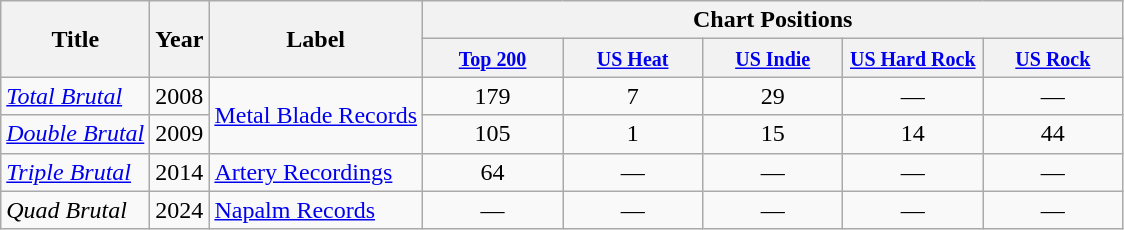<table class="wikitable">
<tr>
<th rowspan="2">Title</th>
<th rowspan="2">Year</th>
<th rowspan="2">Label</th>
<th colspan="5">Chart Positions</th>
</tr>
<tr>
<th style="width:86px;"><small><a href='#'>Top 200</a></small></th>
<th style="width:86px;"><small><a href='#'>US Heat</a></small></th>
<th style="width:86px;"><small><a href='#'>US Indie</a></small></th>
<th style="width:86px;"><small><a href='#'>US Hard Rock</a></small></th>
<th style="width:86px;"><small><a href='#'>US Rock</a></small></th>
</tr>
<tr>
<td><em><a href='#'>Total Brutal</a></em></td>
<td>2008</td>
<td rowspan="2"><a href='#'>Metal Blade Records</a></td>
<td style="text-align:center;">179</td>
<td style="text-align:center;">7</td>
<td style="text-align:center;">29</td>
<td style="text-align:center;">—</td>
<td style="text-align:center;">—</td>
</tr>
<tr>
<td><em><a href='#'>Double Brutal</a></em></td>
<td>2009</td>
<td style="text-align:center;">105</td>
<td style="text-align:center;">1</td>
<td style="text-align:center;">15</td>
<td style="text-align:center;">14</td>
<td style="text-align:center;">44</td>
</tr>
<tr>
<td><em><a href='#'>Triple Brutal</a></em></td>
<td>2014</td>
<td><a href='#'>Artery Recordings</a></td>
<td style="text-align:center;">64</td>
<td style="text-align:center;">—</td>
<td style="text-align:center;">—</td>
<td style="text-align:center;">—</td>
<td style="text-align:center;">—</td>
</tr>
<tr>
<td><em>Quad Brutal</em></td>
<td>2024</td>
<td><a href='#'>Napalm Records</a></td>
<td style="text-align:center;">—</td>
<td style="text-align:center;">—</td>
<td style="text-align:center;">—</td>
<td style="text-align:center;">—</td>
<td style="text-align:center;">—</td>
</tr>
</table>
